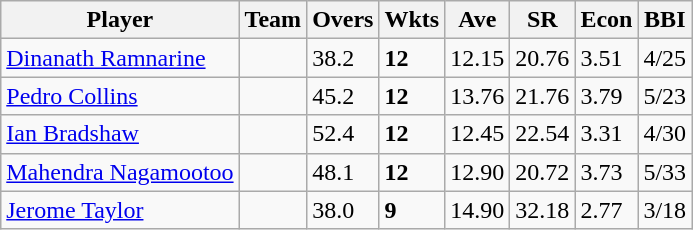<table class="wikitable">
<tr>
<th>Player</th>
<th>Team</th>
<th>Overs</th>
<th>Wkts</th>
<th>Ave</th>
<th>SR</th>
<th>Econ</th>
<th>BBI</th>
</tr>
<tr>
<td><a href='#'>Dinanath Ramnarine</a></td>
<td></td>
<td>38.2</td>
<td><strong>12</strong></td>
<td>12.15</td>
<td>20.76</td>
<td>3.51</td>
<td>4/25</td>
</tr>
<tr>
<td><a href='#'>Pedro Collins</a></td>
<td></td>
<td>45.2</td>
<td><strong>12</strong></td>
<td>13.76</td>
<td>21.76</td>
<td>3.79</td>
<td>5/23</td>
</tr>
<tr>
<td><a href='#'>Ian Bradshaw</a></td>
<td></td>
<td>52.4</td>
<td><strong>12</strong></td>
<td>12.45</td>
<td>22.54</td>
<td>3.31</td>
<td>4/30</td>
</tr>
<tr>
<td><a href='#'>Mahendra Nagamootoo</a></td>
<td></td>
<td>48.1</td>
<td><strong>12</strong></td>
<td>12.90</td>
<td>20.72</td>
<td>3.73</td>
<td>5/33</td>
</tr>
<tr>
<td><a href='#'>Jerome Taylor</a></td>
<td></td>
<td>38.0</td>
<td><strong>9</strong></td>
<td>14.90</td>
<td>32.18</td>
<td>2.77</td>
<td>3/18</td>
</tr>
</table>
